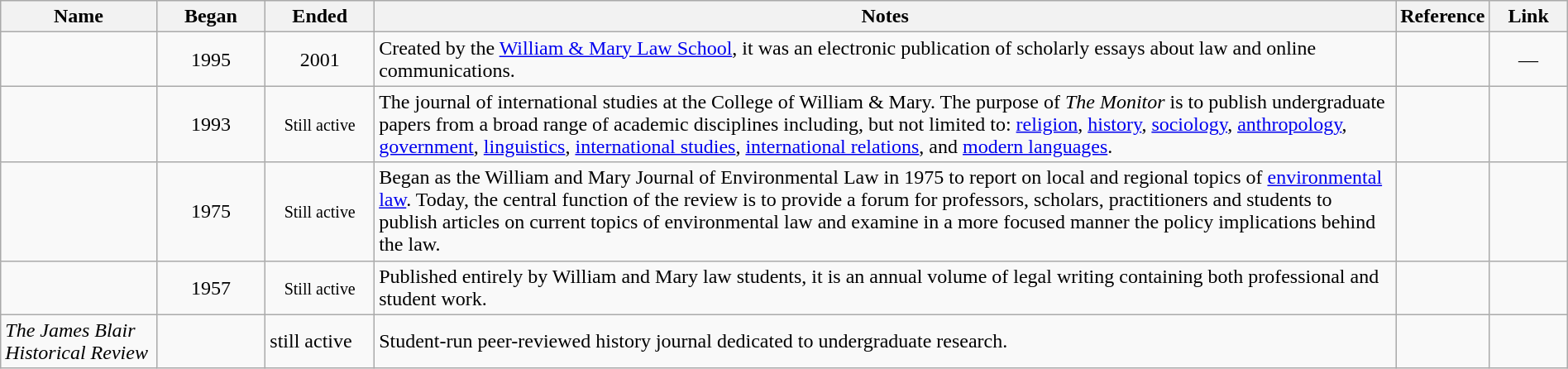<table class="wikitable sortable" style="width:100%">
<tr>
<th style="width:10%;">Name</th>
<th style="width:7%;">Began</th>
<th style="width:7%;">Ended</th>
<th style="width:66%;" class="unsortable">Notes</th>
<th style="width:5%;" class="unsortable">Reference</th>
<th style="width:5%;" class="unsortable">Link</th>
</tr>
<tr>
<td style="text-align:center;"><em></em></td>
<td style="text-align:center;">1995</td>
<td style="text-align:center;">2001</td>
<td>Created by the <a href='#'>William & Mary Law School</a>, it was an electronic publication of scholarly essays about law and online communications.</td>
<td style="text-align:center;"></td>
<td style="text-align:center;">—</td>
</tr>
<tr>
<td style="text-align:center;"><em></em></td>
<td style="text-align:center;">1993</td>
<td style="text-align:center;"><small>Still active</small></td>
<td>The journal of international studies at the College of William & Mary. The purpose of <em>The Monitor</em> is to publish undergraduate papers from a broad range of academic disciplines including, but not limited to: <a href='#'>religion</a>, <a href='#'>history</a>, <a href='#'>sociology</a>, <a href='#'>anthropology</a>, <a href='#'>government</a>, <a href='#'>linguistics</a>, <a href='#'>international studies</a>, <a href='#'>international relations</a>, and <a href='#'>modern languages</a>.</td>
<td style="text-align:center;"></td>
<td style="text-align:center;"></td>
</tr>
<tr>
<td style="text-align:center;"><em></em></td>
<td style="text-align:center;">1975</td>
<td style="text-align:center;"><small>Still active</small></td>
<td>Began as the William and Mary Journal of Environmental Law in 1975 to report on local and regional topics of <a href='#'>environmental law</a>. Today, the central function of the review is to provide a forum for professors, scholars, practitioners and students to publish articles on current topics of environmental law and examine in a more focused manner the policy implications behind the law.</td>
<td style="text-align:center;"></td>
<td style="text-align:center;"></td>
</tr>
<tr>
<td style="text-align:center;"><em></em></td>
<td style="text-align:center;">1957</td>
<td style="text-align:center;"><small>Still active</small></td>
<td>Published entirely by William and Mary law students, it is an annual volume of legal writing containing both professional and student work.</td>
<td style="text-align:center;"></td>
<td style="text-align:center;"></td>
</tr>
<tr>
<td><em>The James Blair Historical Review</em></td>
<td></td>
<td>still active</td>
<td>Student-run peer-reviewed history journal dedicated to undergraduate research.</td>
<td></td>
<td></td>
</tr>
</table>
